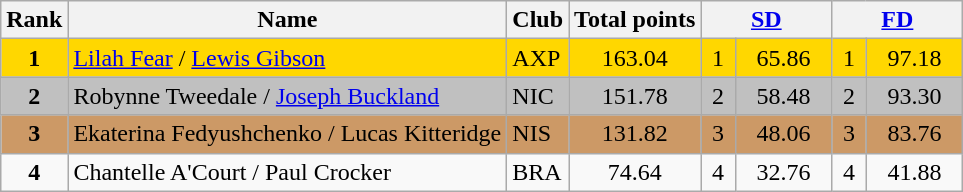<table class="wikitable sortable">
<tr>
<th>Rank</th>
<th>Name</th>
<th>Club</th>
<th>Total points</th>
<th colspan="2" width="80px"><a href='#'>SD</a></th>
<th colspan="2" width="80px"><a href='#'>FD</a></th>
</tr>
<tr bgcolor="gold">
<td align="center"><strong>1</strong></td>
<td><a href='#'>Lilah Fear</a> / <a href='#'>Lewis Gibson</a></td>
<td>AXP</td>
<td align="center">163.04</td>
<td align="center">1</td>
<td align="center">65.86</td>
<td align="center">1</td>
<td align="center">97.18</td>
</tr>
<tr bgcolor="silver">
<td align="center"><strong>2</strong></td>
<td>Robynne Tweedale / <a href='#'>Joseph Buckland</a></td>
<td>NIC</td>
<td align="center">151.78</td>
<td align="center">2</td>
<td align="center">58.48</td>
<td align="center">2</td>
<td align="center">93.30</td>
</tr>
<tr bgcolor="cc9966">
<td align="center"><strong>3</strong></td>
<td>Ekaterina Fedyushchenko / Lucas Kitteridge</td>
<td>NIS</td>
<td align="center">131.82</td>
<td align="center">3</td>
<td align="center">48.06</td>
<td align="center">3</td>
<td align="center">83.76</td>
</tr>
<tr>
<td align="center"><strong>4</strong></td>
<td>Chantelle A'Court / Paul Crocker</td>
<td>BRA</td>
<td align="center">74.64</td>
<td align="center">4</td>
<td align="center">32.76</td>
<td align="center">4</td>
<td align="center">41.88</td>
</tr>
</table>
